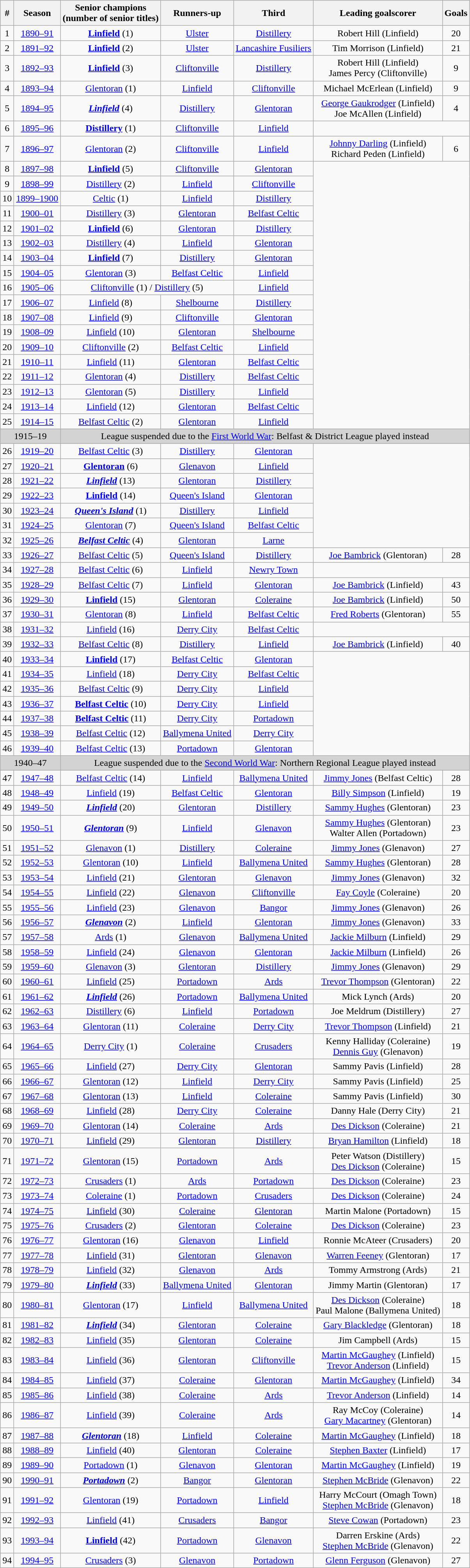<table class="wikitable collapsible" style="text-align: center">
<tr>
<th>#</th>
<th>Season</th>
<th>Senior champions<br>(number of senior titles)</th>
<th>Runners-up</th>
<th>Third</th>
<th>Leading goalscorer</th>
<th>Goals</th>
</tr>
<tr>
<td>1</td>
<td><a href='#'>1890–91</a></td>
<td><strong><a href='#'>Linfield</a></strong> (1)</td>
<td><a href='#'>Ulster</a></td>
<td><a href='#'>Distillery</a></td>
<td>Robert Hill (Linfield)</td>
<td>20</td>
</tr>
<tr>
<td>2</td>
<td><a href='#'>1891–92</a></td>
<td><strong><a href='#'>Linfield</a></strong> (2)</td>
<td><a href='#'>Ulster</a></td>
<td><a href='#'>Lancashire Fusiliers</a></td>
<td>Tim Morrison (Linfield)</td>
<td>21</td>
</tr>
<tr>
<td>3</td>
<td><a href='#'>1892–93</a></td>
<td><strong><a href='#'>Linfield</a></strong> (3)</td>
<td><a href='#'>Cliftonville</a></td>
<td><a href='#'>Distillery</a></td>
<td>Robert Hill (Linfield)<br>James Percy (Cliftonville)</td>
<td>9</td>
</tr>
<tr>
<td>4</td>
<td><a href='#'>1893–94</a></td>
<td><a href='#'>Glentoran</a> (1)</td>
<td><a href='#'>Linfield</a></td>
<td><a href='#'>Cliftonville</a></td>
<td>Michael McErlean (Linfield)</td>
<td>9</td>
</tr>
<tr>
<td>5</td>
<td><a href='#'>1894–95</a></td>
<td><strong><a href='#'><em>Linfield</em></a></strong> (4)</td>
<td><a href='#'>Distillery</a></td>
<td><a href='#'>Glentoran</a></td>
<td><a href='#'>George Gaukrodger</a> (Linfield)<br>Joe McAllen (Linfield)</td>
<td>4</td>
</tr>
<tr>
<td>6</td>
<td><a href='#'>1895–96</a></td>
<td><strong><a href='#'>Distillery</a></strong> (1)</td>
<td><a href='#'>Cliftonville</a></td>
<td><a href='#'>Linfield</a></td>
<td colspan="2"></td>
</tr>
<tr>
<td>7</td>
<td><a href='#'>1896–97</a></td>
<td><a href='#'>Glentoran</a> (2)</td>
<td><a href='#'>Cliftonville</a></td>
<td><a href='#'>Linfield</a></td>
<td><a href='#'>Johnny Darling</a> (Linfield)<br>Richard Peden (Linfield)</td>
<td>6</td>
</tr>
<tr>
<td>8</td>
<td><a href='#'>1897–98</a></td>
<td><strong><a href='#'>Linfield</a></strong> (5)</td>
<td><a href='#'>Cliftonville</a></td>
<td><a href='#'>Glentoran</a></td>
<td colspan="2" rowspan="18"></td>
</tr>
<tr>
<td>9</td>
<td><a href='#'>1898–99</a></td>
<td><a href='#'>Distillery</a> (2)</td>
<td><a href='#'>Linfield</a></td>
<td><a href='#'>Cliftonville</a></td>
</tr>
<tr>
<td>10</td>
<td><a href='#'>1899–1900</a></td>
<td><a href='#'>Celtic</a> (1)</td>
<td><a href='#'>Linfield</a></td>
<td><a href='#'>Distillery</a></td>
</tr>
<tr>
<td>11</td>
<td><a href='#'>1900–01</a></td>
<td><a href='#'>Distillery</a> (3)</td>
<td><a href='#'>Glentoran</a></td>
<td><a href='#'>Belfast Celtic</a></td>
</tr>
<tr>
<td>12</td>
<td><a href='#'>1901–02</a></td>
<td><strong><a href='#'>Linfield</a></strong> (6)</td>
<td><a href='#'>Glentoran</a></td>
<td><a href='#'>Distillery</a></td>
</tr>
<tr>
<td>13</td>
<td><a href='#'>1902–03</a></td>
<td><a href='#'>Distillery</a> (4)</td>
<td><a href='#'>Linfield</a></td>
<td><a href='#'>Glentoran</a></td>
</tr>
<tr>
<td>14</td>
<td><a href='#'>1903–04</a></td>
<td><strong><a href='#'>Linfield</a></strong> (7)</td>
<td><a href='#'>Distillery</a></td>
<td><a href='#'>Glentoran</a></td>
</tr>
<tr>
<td>15</td>
<td><a href='#'>1904–05</a></td>
<td><a href='#'>Glentoran</a> (3)</td>
<td><a href='#'>Belfast Celtic</a></td>
<td><a href='#'>Linfield</a></td>
</tr>
<tr>
<td>16</td>
<td><a href='#'>1905–06</a></td>
<td colspan="2"><a href='#'>Cliftonville</a> (1) / <a href='#'>Distillery</a> (5)</td>
<td><a href='#'>Linfield</a></td>
</tr>
<tr>
<td>17</td>
<td><a href='#'>1906–07</a></td>
<td><a href='#'>Linfield</a> (8)</td>
<td><a href='#'>Shelbourne</a></td>
<td><a href='#'>Distillery</a></td>
</tr>
<tr>
<td>18</td>
<td><a href='#'>1907–08</a></td>
<td><a href='#'>Linfield</a> (9)</td>
<td><a href='#'>Cliftonville</a></td>
<td><a href='#'>Glentoran</a></td>
</tr>
<tr>
<td>19</td>
<td><a href='#'>1908–09</a></td>
<td><a href='#'>Linfield</a> (10)</td>
<td><a href='#'>Glentoran</a></td>
<td><a href='#'>Shelbourne</a></td>
</tr>
<tr>
<td>20</td>
<td><a href='#'>1909–10</a></td>
<td><a href='#'>Cliftonville</a> (2)</td>
<td><a href='#'>Belfast Celtic</a></td>
<td><a href='#'>Linfield</a></td>
</tr>
<tr>
<td>21</td>
<td><a href='#'>1910–11</a></td>
<td><a href='#'>Linfield</a> (11)</td>
<td><a href='#'>Glentoran</a></td>
<td><a href='#'>Belfast Celtic</a></td>
</tr>
<tr>
<td>22</td>
<td><a href='#'>1911–12</a></td>
<td><a href='#'>Glentoran</a> (4)</td>
<td><a href='#'>Distillery</a></td>
<td><a href='#'>Belfast Celtic</a></td>
</tr>
<tr>
<td>23</td>
<td><a href='#'>1912–13</a></td>
<td><a href='#'>Glentoran</a> (5)</td>
<td><a href='#'>Distillery</a></td>
<td><a href='#'>Linfield</a></td>
</tr>
<tr>
<td>24</td>
<td><a href='#'>1913–14</a></td>
<td><a href='#'>Linfield</a> (12)</td>
<td><a href='#'>Glentoran</a></td>
<td><a href='#'>Belfast Celtic</a></td>
</tr>
<tr>
<td>25</td>
<td><a href='#'>1914–15</a></td>
<td><a href='#'>Belfast Celtic</a> (2)</td>
<td><a href='#'>Glentoran</a></td>
<td><a href='#'>Linfield</a></td>
</tr>
<tr>
<td colspan=2 style="background-color:#D3D3D3">1915–19</td>
<td colspan=5 style="background-color:#D3D3D3">League suspended due to the <a href='#'>First World War</a>: Belfast & District League played instead</td>
</tr>
<tr>
<td>26</td>
<td><a href='#'>1919–20</a></td>
<td><a href='#'>Belfast Celtic</a> (3)</td>
<td><a href='#'>Distillery</a></td>
<td><a href='#'>Glentoran</a></td>
<td colspan="2" rowspan="7"></td>
</tr>
<tr>
<td>27</td>
<td><a href='#'>1920–21</a></td>
<td><strong><a href='#'>Glentoran</a></strong> (6)</td>
<td><a href='#'>Glenavon</a></td>
<td><a href='#'>Linfield</a></td>
</tr>
<tr>
<td>28</td>
<td><a href='#'>1921–22</a></td>
<td><strong><a href='#'><em>Linfield</em></a></strong> (13)</td>
<td><a href='#'>Glentoran</a></td>
<td><a href='#'>Distillery</a></td>
</tr>
<tr>
<td>29</td>
<td><a href='#'>1922–23</a></td>
<td><strong><a href='#'>Linfield</a></strong> (14)</td>
<td><a href='#'>Queen's Island</a></td>
<td><a href='#'>Glentoran</a></td>
</tr>
<tr>
<td>30</td>
<td><a href='#'>1923–24</a></td>
<td><strong><a href='#'><em>Queen's Island</em></a></strong> (1)</td>
<td><a href='#'>Distillery</a></td>
<td><a href='#'>Linfield</a></td>
</tr>
<tr>
<td>31</td>
<td><a href='#'>1924–25</a></td>
<td><a href='#'>Glentoran</a> (7)</td>
<td><a href='#'>Queen's Island</a></td>
<td><a href='#'>Belfast Celtic</a></td>
</tr>
<tr>
<td>32</td>
<td><a href='#'>1925–26</a></td>
<td><strong><a href='#'><em>Belfast Celtic</em></a></strong> (4)</td>
<td><a href='#'>Glentoran</a></td>
<td><a href='#'>Larne</a></td>
</tr>
<tr>
<td>33</td>
<td><a href='#'>1926–27</a></td>
<td><a href='#'>Belfast Celtic</a> (5)</td>
<td><a href='#'>Queen's Island</a></td>
<td><a href='#'>Distillery</a></td>
<td><a href='#'>Joe Bambrick</a> (Glentoran)</td>
<td>28</td>
</tr>
<tr>
<td>34</td>
<td><a href='#'>1927–28</a></td>
<td><a href='#'>Belfast Celtic</a> (6)</td>
<td><a href='#'>Linfield</a></td>
<td><a href='#'>Newry Town</a></td>
<td colspan="2"></td>
</tr>
<tr>
<td>35</td>
<td><a href='#'>1928–29</a></td>
<td><a href='#'>Belfast Celtic</a> (7)</td>
<td><a href='#'>Linfield</a></td>
<td><a href='#'>Glentoran</a></td>
<td><a href='#'>Joe Bambrick</a> (Linfield)</td>
<td>43</td>
</tr>
<tr>
<td>36</td>
<td><a href='#'>1929–30</a></td>
<td><strong><a href='#'>Linfield</a></strong> (15)</td>
<td><a href='#'>Glentoran</a></td>
<td><a href='#'>Coleraine</a></td>
<td><a href='#'>Joe Bambrick</a> (Linfield)</td>
<td>50</td>
</tr>
<tr>
<td>37</td>
<td><a href='#'>1930–31</a></td>
<td><a href='#'>Glentoran</a> (8)</td>
<td><a href='#'>Linfield</a></td>
<td><a href='#'>Belfast Celtic</a></td>
<td><a href='#'>Fred Roberts</a> (Glentoran)</td>
<td>55</td>
</tr>
<tr>
<td>38</td>
<td><a href='#'>1931–32</a></td>
<td><a href='#'>Linfield</a> (16)</td>
<td><a href='#'>Derry City</a></td>
<td><a href='#'>Belfast Celtic</a></td>
<td colspan="2"></td>
</tr>
<tr>
<td>39</td>
<td><a href='#'>1932–33</a></td>
<td><a href='#'>Belfast Celtic</a> (8)</td>
<td><a href='#'>Distillery</a></td>
<td><a href='#'>Linfield</a></td>
<td><a href='#'>Joe Bambrick</a> (Linfield)</td>
<td>40</td>
</tr>
<tr>
<td>40</td>
<td><a href='#'>1933–34</a></td>
<td><strong><a href='#'>Linfield</a></strong> (17)</td>
<td><a href='#'>Belfast Celtic</a></td>
<td><a href='#'>Glentoran</a></td>
<td colspan="2" rowspan="7"></td>
</tr>
<tr>
<td>41</td>
<td><a href='#'>1934–35</a></td>
<td><a href='#'>Linfield</a> (18)</td>
<td><a href='#'>Derry City</a></td>
<td><a href='#'>Belfast Celtic</a></td>
</tr>
<tr>
<td>42</td>
<td><a href='#'>1935–36</a></td>
<td><a href='#'>Belfast Celtic</a> (9)</td>
<td><a href='#'>Derry City</a></td>
<td><a href='#'>Linfield</a></td>
</tr>
<tr>
<td>43</td>
<td><a href='#'>1936–37</a></td>
<td><strong><a href='#'>Belfast Celtic</a></strong> (10)</td>
<td><a href='#'>Derry City</a></td>
<td><a href='#'>Linfield</a></td>
</tr>
<tr>
<td>44</td>
<td><a href='#'>1937–38</a></td>
<td><strong><a href='#'>Belfast Celtic</a></strong> (11)</td>
<td><a href='#'>Derry City</a></td>
<td><a href='#'>Portadown</a></td>
</tr>
<tr>
<td>45</td>
<td><a href='#'>1938–39</a></td>
<td><a href='#'>Belfast Celtic</a> (12)</td>
<td><a href='#'>Ballymena United</a></td>
<td><a href='#'>Derry City</a></td>
</tr>
<tr>
<td>46</td>
<td><a href='#'>1939–40</a></td>
<td><a href='#'>Belfast Celtic</a> (13)</td>
<td><a href='#'>Portadown</a></td>
<td><a href='#'>Glentoran</a></td>
</tr>
<tr>
<td colspan=2 style="background-color:#D3D3D3">1940–47</td>
<td colspan=5 style="background-color:#D3D3D3">League suspended due to the <a href='#'>Second World War</a>: Northern Regional League played instead</td>
</tr>
<tr>
<td>47</td>
<td><a href='#'>1947–48</a></td>
<td><a href='#'>Belfast Celtic</a> (14)</td>
<td><a href='#'>Linfield</a></td>
<td><a href='#'>Ballymena United</a></td>
<td><a href='#'>Jimmy Jones</a> (Belfast Celtic)</td>
<td>28</td>
</tr>
<tr>
<td>48</td>
<td><a href='#'>1948–49</a></td>
<td><a href='#'>Linfield</a> (19)</td>
<td><a href='#'>Belfast Celtic</a></td>
<td><a href='#'>Glentoran</a></td>
<td><a href='#'>Billy Simpson</a> (Linfield)</td>
<td>19</td>
</tr>
<tr>
<td>49</td>
<td><a href='#'>1949–50</a></td>
<td><strong><a href='#'><em>Linfield</em></a></strong> (20)</td>
<td><a href='#'>Glentoran</a></td>
<td><a href='#'>Distillery</a></td>
<td><a href='#'>Sammy Hughes</a> (Glentoran)</td>
<td>23</td>
</tr>
<tr>
<td>50</td>
<td><a href='#'>1950–51</a></td>
<td><strong><a href='#'><em>Glentoran</em></a></strong> (9)</td>
<td><a href='#'>Linfield</a></td>
<td><a href='#'>Glenavon</a></td>
<td><a href='#'>Sammy Hughes</a> (Glentoran)<br>Walter Allen (Portadown)</td>
<td>23</td>
</tr>
<tr>
<td>51</td>
<td><a href='#'>1951–52</a></td>
<td><a href='#'>Glenavon</a> (1)</td>
<td><a href='#'>Distillery</a></td>
<td><a href='#'>Coleraine</a></td>
<td><a href='#'>Jimmy Jones</a> (Glenavon)</td>
<td>27</td>
</tr>
<tr>
<td>52</td>
<td><a href='#'>1952–53</a></td>
<td><a href='#'>Glentoran</a> (10)</td>
<td><a href='#'>Linfield</a></td>
<td><a href='#'>Ballymena United</a></td>
<td><a href='#'>Sammy Hughes</a> (Glentoran)</td>
<td>28</td>
</tr>
<tr>
<td>53</td>
<td><a href='#'>1953–54</a></td>
<td><a href='#'>Linfield</a> (21)</td>
<td><a href='#'>Glentoran</a></td>
<td><a href='#'>Glenavon</a></td>
<td><a href='#'>Jimmy Jones</a> (Glenavon)</td>
<td>32</td>
</tr>
<tr>
<td>54</td>
<td><a href='#'>1954–55</a></td>
<td><a href='#'>Linfield</a> (22)</td>
<td><a href='#'>Glenavon</a></td>
<td><a href='#'>Cliftonville</a></td>
<td><a href='#'>Fay Coyle</a> (Coleraine)</td>
<td>20</td>
</tr>
<tr>
<td>55</td>
<td><a href='#'>1955–56</a></td>
<td><a href='#'>Linfield</a> (23)</td>
<td><a href='#'>Glenavon</a></td>
<td><a href='#'>Bangor</a></td>
<td><a href='#'>Jimmy Jones</a> (Glenavon)</td>
<td>26</td>
</tr>
<tr>
<td>56</td>
<td><a href='#'>1956–57</a></td>
<td><strong><a href='#'><em>Glenavon</em></a></strong> (2)</td>
<td><a href='#'>Linfield</a></td>
<td><a href='#'>Glentoran</a></td>
<td><a href='#'>Jimmy Jones</a> (Glenavon)</td>
<td>33</td>
</tr>
<tr>
<td>57</td>
<td><a href='#'>1957–58</a></td>
<td><a href='#'>Ards</a> (1)</td>
<td><a href='#'>Glenavon</a></td>
<td><a href='#'>Ballymena United</a></td>
<td><a href='#'>Jackie Milburn</a> (Linfield)</td>
<td>29</td>
</tr>
<tr>
<td>58</td>
<td><a href='#'>1958–59</a></td>
<td><a href='#'>Linfield</a> (24)</td>
<td><a href='#'>Glenavon</a></td>
<td><a href='#'>Glentoran</a></td>
<td><a href='#'>Jackie Milburn</a> (Linfield)</td>
<td>26</td>
</tr>
<tr>
<td>59</td>
<td><a href='#'>1959–60</a></td>
<td><a href='#'>Glenavon</a> (3)</td>
<td><a href='#'>Glentoran</a></td>
<td><a href='#'>Distillery</a></td>
<td><a href='#'>Jimmy Jones</a> (Glenavon)</td>
<td>29</td>
</tr>
<tr>
<td>60</td>
<td><a href='#'>1960–61</a></td>
<td><a href='#'>Linfield</a> (25)</td>
<td><a href='#'>Portadown</a></td>
<td><a href='#'>Ards</a></td>
<td><a href='#'>Trevor Thompson</a> (Glentoran)</td>
<td>22</td>
</tr>
<tr>
<td>61</td>
<td><a href='#'>1961–62</a></td>
<td><strong><a href='#'><em>Linfield</em></a></strong> (26)</td>
<td><a href='#'>Portadown</a></td>
<td><a href='#'>Ballymena United</a></td>
<td>Mick Lynch (Ards)</td>
<td>20</td>
</tr>
<tr>
<td>62</td>
<td><a href='#'>1962–63</a></td>
<td><a href='#'>Distillery</a> (6)</td>
<td><a href='#'>Linfield</a></td>
<td><a href='#'>Portadown</a></td>
<td>Joe Meldrum (Distillery)</td>
<td>27</td>
</tr>
<tr>
<td>63</td>
<td><a href='#'>1963–64</a></td>
<td><a href='#'>Glentoran</a> (11)</td>
<td><a href='#'>Coleraine</a></td>
<td><a href='#'>Derry City</a></td>
<td><a href='#'>Trevor Thompson</a> (Linfield)</td>
<td>21</td>
</tr>
<tr>
<td>64</td>
<td><a href='#'>1964–65</a></td>
<td><a href='#'>Derry City</a> (1)</td>
<td><a href='#'>Coleraine</a></td>
<td><a href='#'>Crusaders</a></td>
<td>Kenny Halliday (Coleraine)<br><a href='#'>Dennis Guy</a> (Glenavon)</td>
<td>19</td>
</tr>
<tr>
<td>65</td>
<td><a href='#'>1965–66</a></td>
<td><a href='#'>Linfield</a> (27)</td>
<td><a href='#'>Derry City</a></td>
<td><a href='#'>Glentoran</a></td>
<td>Sammy Pavis (Linfield)</td>
<td>28</td>
</tr>
<tr>
<td>66</td>
<td><a href='#'>1966–67</a></td>
<td><a href='#'>Glentoran</a> (12)</td>
<td><a href='#'>Linfield</a></td>
<td><a href='#'>Derry City</a></td>
<td>Sammy Pavis (Linfield)</td>
<td>25</td>
</tr>
<tr>
<td>67</td>
<td><a href='#'>1967–68</a></td>
<td><a href='#'>Glentoran</a> (13)</td>
<td><a href='#'>Linfield</a></td>
<td><a href='#'>Coleraine</a></td>
<td>Sammy Pavis (Linfield)</td>
<td>30</td>
</tr>
<tr>
<td>68</td>
<td><a href='#'>1968–69</a></td>
<td><a href='#'>Linfield</a> (28)</td>
<td><a href='#'>Derry City</a></td>
<td><a href='#'>Coleraine</a></td>
<td>Danny Hale (Derry City)</td>
<td>21</td>
</tr>
<tr>
<td>69</td>
<td><a href='#'>1969–70</a></td>
<td><a href='#'>Glentoran</a> (14)</td>
<td><a href='#'>Coleraine</a></td>
<td><a href='#'>Ards</a></td>
<td><a href='#'>Des Dickson</a> (Coleraine)</td>
<td>21</td>
</tr>
<tr>
<td>70</td>
<td><a href='#'>1970–71</a></td>
<td><a href='#'>Linfield</a> (29)</td>
<td><a href='#'>Glentoran</a></td>
<td><a href='#'>Distillery</a></td>
<td><a href='#'>Bryan Hamilton</a> (Linfield)</td>
<td>18</td>
</tr>
<tr>
<td>71</td>
<td><a href='#'>1971–72</a></td>
<td><a href='#'>Glentoran</a> (15)</td>
<td><a href='#'>Portadown</a></td>
<td><a href='#'>Ards</a></td>
<td>Peter Watson (Distillery)<br><a href='#'>Des Dickson</a> (Coleraine)</td>
<td>15</td>
</tr>
<tr>
<td>72</td>
<td><a href='#'>1972–73</a></td>
<td><a href='#'>Crusaders</a> (1)</td>
<td><a href='#'>Ards</a></td>
<td><a href='#'>Portadown</a></td>
<td><a href='#'>Des Dickson</a> (Coleraine)</td>
<td>23</td>
</tr>
<tr>
<td>73</td>
<td><a href='#'>1973–74</a></td>
<td><a href='#'>Coleraine</a> (1)</td>
<td><a href='#'>Portadown</a></td>
<td><a href='#'>Crusaders</a></td>
<td><a href='#'>Des Dickson</a> (Coleraine)</td>
<td>24</td>
</tr>
<tr>
<td>74</td>
<td><a href='#'>1974–75</a></td>
<td><a href='#'>Linfield</a> (30)</td>
<td><a href='#'>Coleraine</a></td>
<td><a href='#'>Glentoran</a></td>
<td>Martin Malone (Portadown)</td>
<td>15</td>
</tr>
<tr>
<td>75</td>
<td><a href='#'>1975–76</a></td>
<td><a href='#'>Crusaders</a> (2)</td>
<td><a href='#'>Glentoran</a></td>
<td><a href='#'>Coleraine</a></td>
<td><a href='#'>Des Dickson</a> (Coleraine)</td>
<td>23</td>
</tr>
<tr>
<td>76</td>
<td><a href='#'>1976–77</a></td>
<td><a href='#'>Glentoran</a> (16)</td>
<td><a href='#'>Glenavon</a></td>
<td><a href='#'>Linfield</a></td>
<td>Ronnie McAteer (Crusaders)</td>
<td>20</td>
</tr>
<tr>
<td>77</td>
<td><a href='#'>1977–78</a></td>
<td><a href='#'>Linfield</a> (31)</td>
<td><a href='#'>Glentoran</a></td>
<td><a href='#'>Glenavon</a></td>
<td><a href='#'>Warren Feeney</a> (Glentoran)</td>
<td>17</td>
</tr>
<tr>
<td>78</td>
<td><a href='#'>1978–79</a></td>
<td><a href='#'>Linfield</a> (32)</td>
<td><a href='#'>Glenavon</a></td>
<td><a href='#'>Ards</a></td>
<td>Tommy Armstrong (Ards)</td>
<td>21</td>
</tr>
<tr>
<td>79</td>
<td><a href='#'>1979–80</a></td>
<td><strong><a href='#'><em>Linfield</em></a></strong> (33)</td>
<td><a href='#'>Ballymena United</a></td>
<td><a href='#'>Glentoran</a></td>
<td>Jimmy Martin (Glentoran)</td>
<td>17</td>
</tr>
<tr>
<td>80</td>
<td><a href='#'>1980–81</a></td>
<td><a href='#'>Glentoran</a> (17)</td>
<td><a href='#'>Linfield</a></td>
<td><a href='#'>Ballymena United</a></td>
<td><a href='#'>Des Dickson</a> (Coleraine)<br>Paul Malone (Ballymena United)</td>
<td>18</td>
</tr>
<tr>
<td>81</td>
<td><a href='#'>1981–82</a></td>
<td><strong><a href='#'><em>Linfield</em></a></strong> (34)</td>
<td><a href='#'>Glentoran</a></td>
<td><a href='#'>Coleraine</a></td>
<td><a href='#'>Gary Blackledge</a> (Glentoran)</td>
<td>18</td>
</tr>
<tr>
<td>82</td>
<td><a href='#'>1982–83</a></td>
<td><a href='#'>Linfield</a> (35)</td>
<td><a href='#'>Glentoran</a></td>
<td><a href='#'>Coleraine</a></td>
<td>Jim Campbell (Ards)</td>
<td>15</td>
</tr>
<tr>
<td>83</td>
<td><a href='#'>1983–84</a></td>
<td><a href='#'>Linfield</a> (36)</td>
<td><a href='#'>Glentoran</a></td>
<td><a href='#'>Cliftonville</a></td>
<td><a href='#'>Martin McGaughey</a> (Linfield)<br><a href='#'>Trevor Anderson</a> (Linfield)</td>
<td>15</td>
</tr>
<tr>
<td>84</td>
<td><a href='#'>1984–85</a></td>
<td><a href='#'>Linfield</a> (37)</td>
<td><a href='#'>Coleraine</a></td>
<td><a href='#'>Glentoran</a></td>
<td><a href='#'>Martin McGaughey</a> (Linfield)</td>
<td>34</td>
</tr>
<tr>
<td>85</td>
<td><a href='#'>1985–86</a></td>
<td><a href='#'>Linfield</a> (38)</td>
<td><a href='#'>Coleraine</a></td>
<td><a href='#'>Ards</a></td>
<td><a href='#'>Trevor Anderson</a> (Linfield)</td>
<td>14</td>
</tr>
<tr>
<td>86</td>
<td><a href='#'>1986–87</a></td>
<td><a href='#'>Linfield</a> (39)</td>
<td><a href='#'>Coleraine</a></td>
<td><a href='#'>Ards</a></td>
<td>Ray McCoy (Coleraine)<br><a href='#'>Gary Macartney</a> (Glentoran)</td>
<td>14</td>
</tr>
<tr>
<td>87</td>
<td><a href='#'>1987–88</a></td>
<td><strong><a href='#'><em>Glentoran</em></a></strong> (18)</td>
<td><a href='#'>Linfield</a></td>
<td><a href='#'>Coleraine</a></td>
<td><a href='#'>Martin McGaughey</a> (Linfield)</td>
<td>18</td>
</tr>
<tr>
<td>88</td>
<td><a href='#'>1988–89</a></td>
<td><a href='#'>Linfield</a> (40)</td>
<td><a href='#'>Glentoran</a></td>
<td><a href='#'>Coleraine</a></td>
<td><a href='#'>Stephen Baxter</a> (Linfield)</td>
<td>17</td>
</tr>
<tr>
<td>89</td>
<td><a href='#'>1989–90</a></td>
<td><a href='#'>Portadown</a> (1)</td>
<td><a href='#'>Glenavon</a></td>
<td><a href='#'>Glentoran</a></td>
<td><a href='#'>Martin McGaughey</a> (Linfield)</td>
<td>19</td>
</tr>
<tr>
<td>90</td>
<td><a href='#'>1990–91</a></td>
<td><strong><a href='#'><em>Portadown</em></a></strong> (2)</td>
<td><a href='#'>Bangor</a></td>
<td><a href='#'>Glentoran</a></td>
<td><a href='#'>Stephen McBride</a> (Glenavon)</td>
<td>22</td>
</tr>
<tr>
<td>91</td>
<td><a href='#'>1991–92</a></td>
<td><a href='#'>Glentoran</a> (19)</td>
<td><a href='#'>Portadown</a></td>
<td><a href='#'>Linfield</a></td>
<td>Harry McCourt (Omagh Town)<br><a href='#'>Stephen McBride</a> (Glenavon)</td>
<td>18</td>
</tr>
<tr>
<td>92</td>
<td><a href='#'>1992–93</a></td>
<td><a href='#'>Linfield</a> (41)</td>
<td><a href='#'>Crusaders</a></td>
<td><a href='#'>Bangor</a></td>
<td><a href='#'>Steve Cowan</a> (Portadown)</td>
<td>23</td>
</tr>
<tr>
<td>93</td>
<td><a href='#'>1993–94</a></td>
<td><strong><a href='#'>Linfield</a></strong> (42)</td>
<td><a href='#'>Portadown</a></td>
<td><a href='#'>Glenavon</a></td>
<td>Darren Erskine (Ards)<br><a href='#'>Stephen McBride</a> (Glenavon)</td>
<td>22</td>
</tr>
<tr>
<td>94</td>
<td><a href='#'>1994–95</a></td>
<td><a href='#'>Crusaders</a> (3)</td>
<td><a href='#'>Glenavon</a></td>
<td><a href='#'>Portadown</a></td>
<td><a href='#'>Glenn Ferguson</a> (Glenavon)</td>
<td>27</td>
</tr>
</table>
